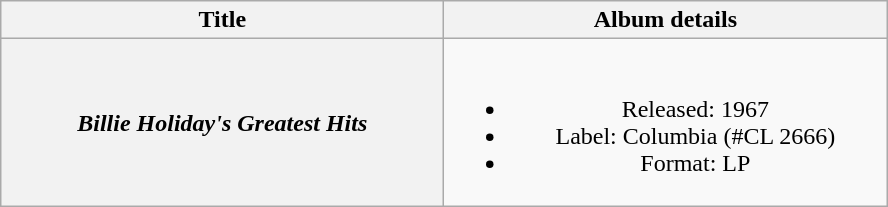<table class="wikitable plainrowheaders" style="text-align:center;">
<tr>
<th scope="col" style="width:18em;">Title</th>
<th scope="col" style="width:18em;">Album details</th>
</tr>
<tr>
<th scope="row"><em>Billie Holiday's Greatest Hits</em></th>
<td><br><ul><li>Released: 1967</li><li>Label: Columbia (#CL 2666)</li><li>Format: LP</li></ul></td>
</tr>
</table>
